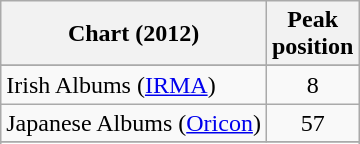<table class="wikitable sortable">
<tr>
<th>Chart (2012)</th>
<th>Peak<br>position</th>
</tr>
<tr>
</tr>
<tr>
</tr>
<tr>
</tr>
<tr>
</tr>
<tr>
</tr>
<tr>
<td>Irish Albums (<a href='#'>IRMA</a>)</td>
<td style="text-align:center">8</td>
</tr>
<tr>
<td>Japanese Albums (<a href='#'>Oricon</a>)</td>
<td style="text-align:center;">57</td>
</tr>
<tr>
</tr>
<tr>
</tr>
<tr>
</tr>
</table>
